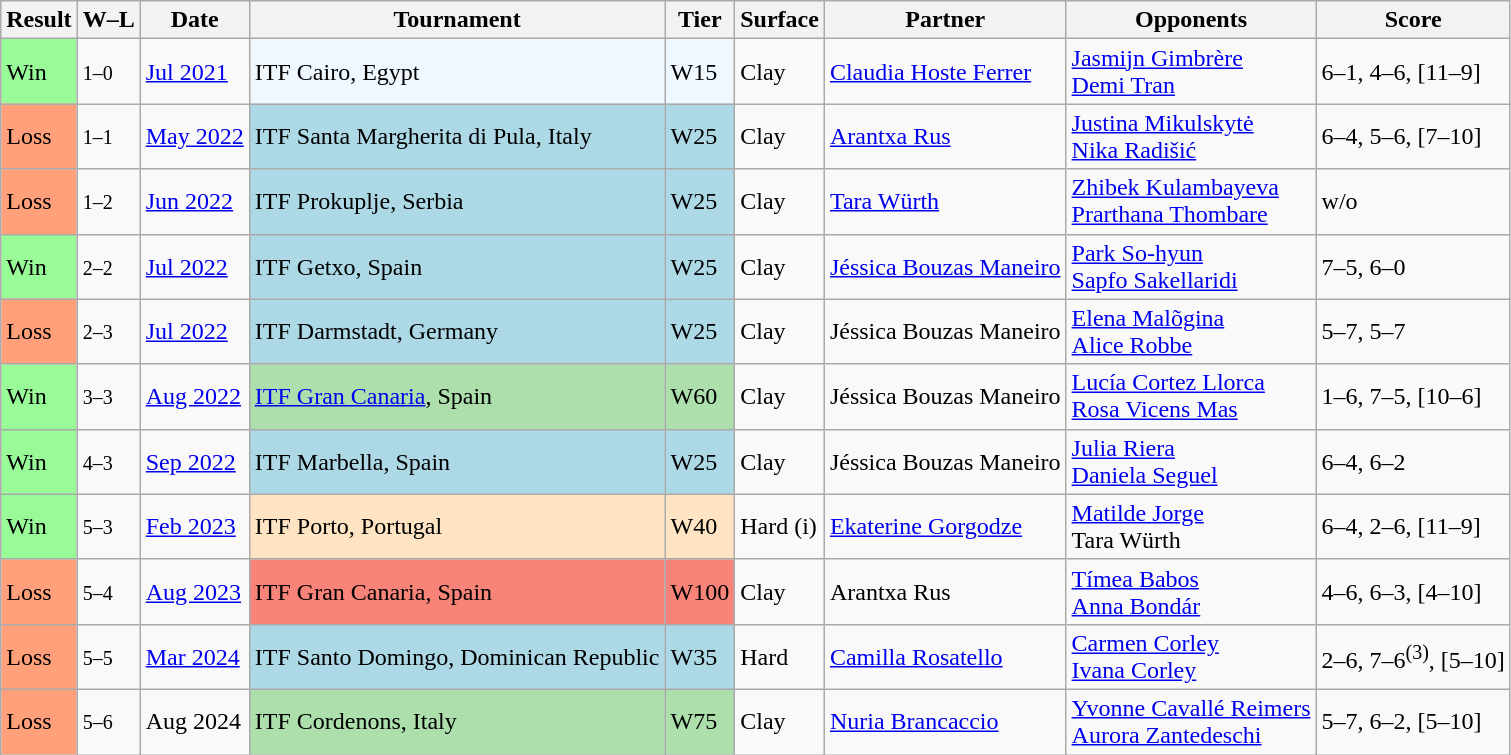<table class="sortable wikitable">
<tr>
<th>Result</th>
<th class="unsortable">W–L</th>
<th>Date</th>
<th>Tournament</th>
<th>Tier</th>
<th>Surface</th>
<th>Partner</th>
<th>Opponents</th>
<th class="unsortable">Score</th>
</tr>
<tr>
<td style="background:#98fb98;">Win</td>
<td><small>1–0</small></td>
<td><a href='#'>Jul 2021</a></td>
<td style="background:#f0f8ff;">ITF Cairo, Egypt</td>
<td style="background:#f0f8ff;">W15</td>
<td>Clay</td>
<td> <a href='#'>Claudia Hoste Ferrer</a></td>
<td> <a href='#'>Jasmijn Gimbrère</a> <br>  <a href='#'>Demi Tran</a></td>
<td>6–1, 4–6, [11–9]</td>
</tr>
<tr>
<td bgcolor=ffa07a>Loss</td>
<td><small>1–1</small></td>
<td><a href='#'>May 2022</a></td>
<td style="background:lightblue;">ITF Santa Margherita di Pula, Italy</td>
<td style="background:lightblue;">W25</td>
<td>Clay</td>
<td> <a href='#'>Arantxa Rus</a></td>
<td> <a href='#'>Justina Mikulskytė</a> <br>  <a href='#'>Nika Radišić</a></td>
<td>6–4, 5–6, [7–10]</td>
</tr>
<tr>
<td bgcolor=ffa07a>Loss</td>
<td><small>1–2</small></td>
<td><a href='#'>Jun 2022</a></td>
<td style="background:lightblue;">ITF Prokuplje, Serbia</td>
<td style="background:lightblue;">W25</td>
<td>Clay</td>
<td> <a href='#'>Tara Würth</a></td>
<td> <a href='#'>Zhibek Kulambayeva</a> <br>  <a href='#'>Prarthana Thombare</a></td>
<td>w/o</td>
</tr>
<tr>
<td style="background:#98fb98;">Win</td>
<td><small>2–2</small></td>
<td><a href='#'>Jul 2022</a></td>
<td style="background:lightblue;">ITF Getxo, Spain</td>
<td style="background:lightblue;">W25</td>
<td>Clay</td>
<td> <a href='#'>Jéssica Bouzas Maneiro</a></td>
<td> <a href='#'>Park So-hyun</a> <br>  <a href='#'>Sapfo Sakellaridi</a></td>
<td>7–5, 6–0</td>
</tr>
<tr>
<td bgcolor=ffa07a>Loss</td>
<td><small>2–3</small></td>
<td><a href='#'>Jul 2022</a></td>
<td style="background:lightblue;">ITF Darmstadt, Germany</td>
<td style="background:lightblue;">W25</td>
<td>Clay</td>
<td> Jéssica Bouzas Maneiro</td>
<td> <a href='#'>Elena Malõgina</a> <br>  <a href='#'>Alice Robbe</a></td>
<td>5–7, 5–7</td>
</tr>
<tr>
<td style="background:#98fb98;">Win</td>
<td><small>3–3</small></td>
<td><a href='#'>Aug 2022</a></td>
<td style="background:#addfad;"><a href='#'>ITF Gran Canaria</a>, Spain</td>
<td style="background:#addfad;">W60</td>
<td>Clay</td>
<td> Jéssica Bouzas Maneiro</td>
<td> <a href='#'>Lucía Cortez Llorca</a> <br>  <a href='#'>Rosa Vicens Mas</a></td>
<td>1–6, 7–5, [10–6]</td>
</tr>
<tr>
<td style="background:#98fb98;">Win</td>
<td><small>4–3</small></td>
<td><a href='#'>Sep 2022</a></td>
<td style="background:lightblue;">ITF Marbella, Spain</td>
<td style="background:lightblue;">W25</td>
<td>Clay</td>
<td> Jéssica Bouzas Maneiro</td>
<td> <a href='#'>Julia Riera</a> <br>  <a href='#'>Daniela Seguel</a></td>
<td>6–4, 6–2</td>
</tr>
<tr>
<td style="background:#98fb98;">Win</td>
<td><small>5–3</small></td>
<td><a href='#'>Feb 2023</a></td>
<td style="background:#ffe4c4;">ITF Porto, Portugal</td>
<td style="background:#ffe4c4;">W40</td>
<td>Hard (i)</td>
<td> <a href='#'>Ekaterine Gorgodze</a></td>
<td> <a href='#'>Matilde Jorge</a> <br>  Tara Würth</td>
<td>6–4, 2–6, [11–9]</td>
</tr>
<tr>
<td style="background:#ffa07a;">Loss</td>
<td><small>5–4</small></td>
<td><a href='#'>Aug 2023</a></td>
<td style="background:#f88379;">ITF Gran Canaria, Spain</td>
<td style="background:#f88379;">W100</td>
<td>Clay</td>
<td> Arantxa Rus</td>
<td> <a href='#'>Tímea Babos</a> <br>  <a href='#'>Anna Bondár</a></td>
<td>4–6, 6–3, [4–10]</td>
</tr>
<tr>
<td style="background:#ffa07a;">Loss</td>
<td><small>5–5</small></td>
<td><a href='#'>Mar 2024</a></td>
<td style="background:lightblue;">ITF Santo Domingo, Dominican Republic</td>
<td style="background:lightblue;">W35</td>
<td>Hard</td>
<td> <a href='#'>Camilla Rosatello</a></td>
<td> <a href='#'>Carmen Corley</a> <br>  <a href='#'>Ivana Corley</a></td>
<td>2–6, 7–6<sup>(3)</sup>, [5–10]</td>
</tr>
<tr>
<td style="background:#ffa07a;">Loss</td>
<td><small>5–6</small></td>
<td>Aug 2024</td>
<td style="background:#addfad;">ITF Cordenons, Italy</td>
<td style="background:#addfad;">W75</td>
<td>Clay</td>
<td> <a href='#'>Nuria Brancaccio</a></td>
<td> <a href='#'>Yvonne Cavallé Reimers</a> <br>  <a href='#'>Aurora Zantedeschi</a></td>
<td>5–7, 6–2, [5–10]</td>
</tr>
</table>
